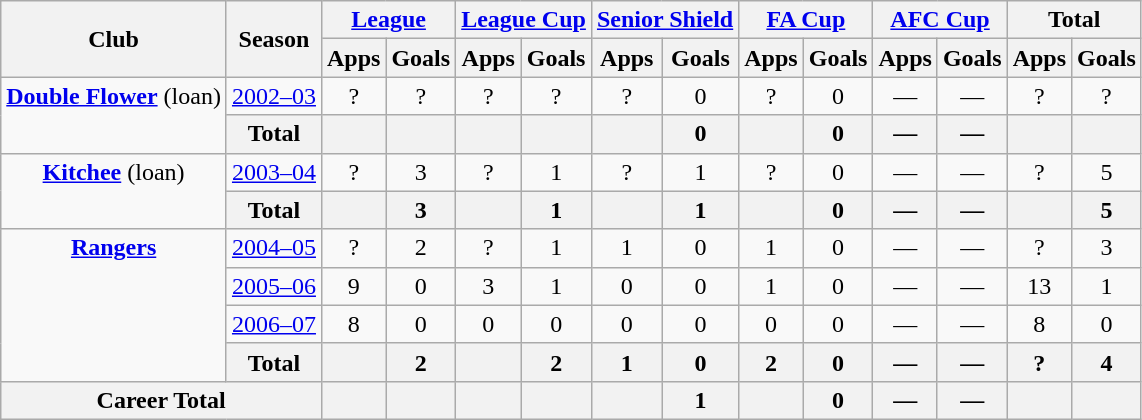<table class="wikitable" style="text-align: center;">
<tr>
<th rowspan=2>Club</th>
<th rowspan=2>Season</th>
<th colspan=2><a href='#'>League</a></th>
<th colspan=2><a href='#'>League Cup</a></th>
<th colspan=2><a href='#'>Senior Shield</a></th>
<th colspan=2><a href='#'>FA Cup</a></th>
<th colspan=2><a href='#'>AFC Cup</a></th>
<th colspan=2>Total</th>
</tr>
<tr>
<th>Apps</th>
<th>Goals</th>
<th>Apps</th>
<th>Goals</th>
<th>Apps</th>
<th>Goals</th>
<th>Apps</th>
<th>Goals</th>
<th>Apps</th>
<th>Goals</th>
<th>Apps</th>
<th>Goals</th>
</tr>
<tr>
<td rowspan=2 valign="top"><strong><a href='#'>Double Flower</a></strong> (loan)</td>
<td><a href='#'>2002–03</a></td>
<td>?</td>
<td>?</td>
<td>?</td>
<td>?</td>
<td>?</td>
<td>0</td>
<td>?</td>
<td>0</td>
<td>—</td>
<td>—</td>
<td>?</td>
<td>?</td>
</tr>
<tr>
<th>Total</th>
<th></th>
<th></th>
<th></th>
<th></th>
<th></th>
<th>0</th>
<th></th>
<th>0</th>
<th>—</th>
<th>—</th>
<th></th>
<th></th>
</tr>
<tr>
<td rowspan=2 valign="top"><strong><a href='#'>Kitchee</a></strong> (loan)</td>
<td><a href='#'>2003–04</a></td>
<td>?</td>
<td>3</td>
<td>?</td>
<td>1</td>
<td>?</td>
<td>1</td>
<td>?</td>
<td>0</td>
<td>—</td>
<td>—</td>
<td>?</td>
<td>5</td>
</tr>
<tr>
<th>Total</th>
<th></th>
<th>3</th>
<th></th>
<th>1</th>
<th></th>
<th>1</th>
<th></th>
<th>0</th>
<th>—</th>
<th>—</th>
<th></th>
<th>5</th>
</tr>
<tr>
<td rowspan=4 valign="top"><strong><a href='#'>Rangers</a></strong></td>
<td><a href='#'>2004–05</a></td>
<td>?</td>
<td>2</td>
<td>?</td>
<td>1</td>
<td>1</td>
<td>0</td>
<td>1</td>
<td>0</td>
<td>—</td>
<td>—</td>
<td>?</td>
<td>3</td>
</tr>
<tr>
<td><a href='#'>2005–06</a></td>
<td>9</td>
<td>0</td>
<td>3</td>
<td>1</td>
<td>0</td>
<td>0</td>
<td>1</td>
<td>0</td>
<td>—</td>
<td>—</td>
<td>13</td>
<td>1</td>
</tr>
<tr>
<td><a href='#'>2006–07</a></td>
<td>8</td>
<td>0</td>
<td>0</td>
<td>0</td>
<td>0</td>
<td>0</td>
<td>0</td>
<td>0</td>
<td>—</td>
<td>—</td>
<td>8</td>
<td>0</td>
</tr>
<tr>
<th>Total</th>
<th></th>
<th>2</th>
<th></th>
<th>2</th>
<th>1</th>
<th>0</th>
<th>2</th>
<th>0</th>
<th>—</th>
<th>—</th>
<th>?</th>
<th>4</th>
</tr>
<tr>
<th colspan=2>Career Total</th>
<th></th>
<th></th>
<th></th>
<th></th>
<th></th>
<th>1</th>
<th></th>
<th>0</th>
<th>—</th>
<th>—</th>
<th></th>
<th></th>
</tr>
</table>
